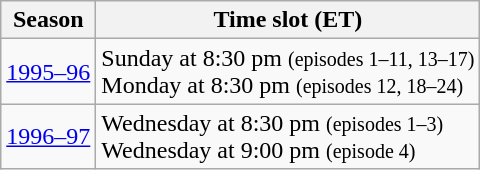<table class="wikitable">
<tr>
<th>Season</th>
<th>Time slot (ET)</th>
</tr>
<tr>
<td><a href='#'>1995–96</a></td>
<td>Sunday at 8:30 pm <small>(episodes 1–11, 13–17)</small><br>Monday at 8:30 pm <small>(episodes 12, 18–24)</small></td>
</tr>
<tr>
<td><a href='#'>1996–97</a></td>
<td>Wednesday at 8:30 pm <small>(episodes 1–3)</small><br>Wednesday at 9:00 pm <small>(episode 4)</small></td>
</tr>
</table>
